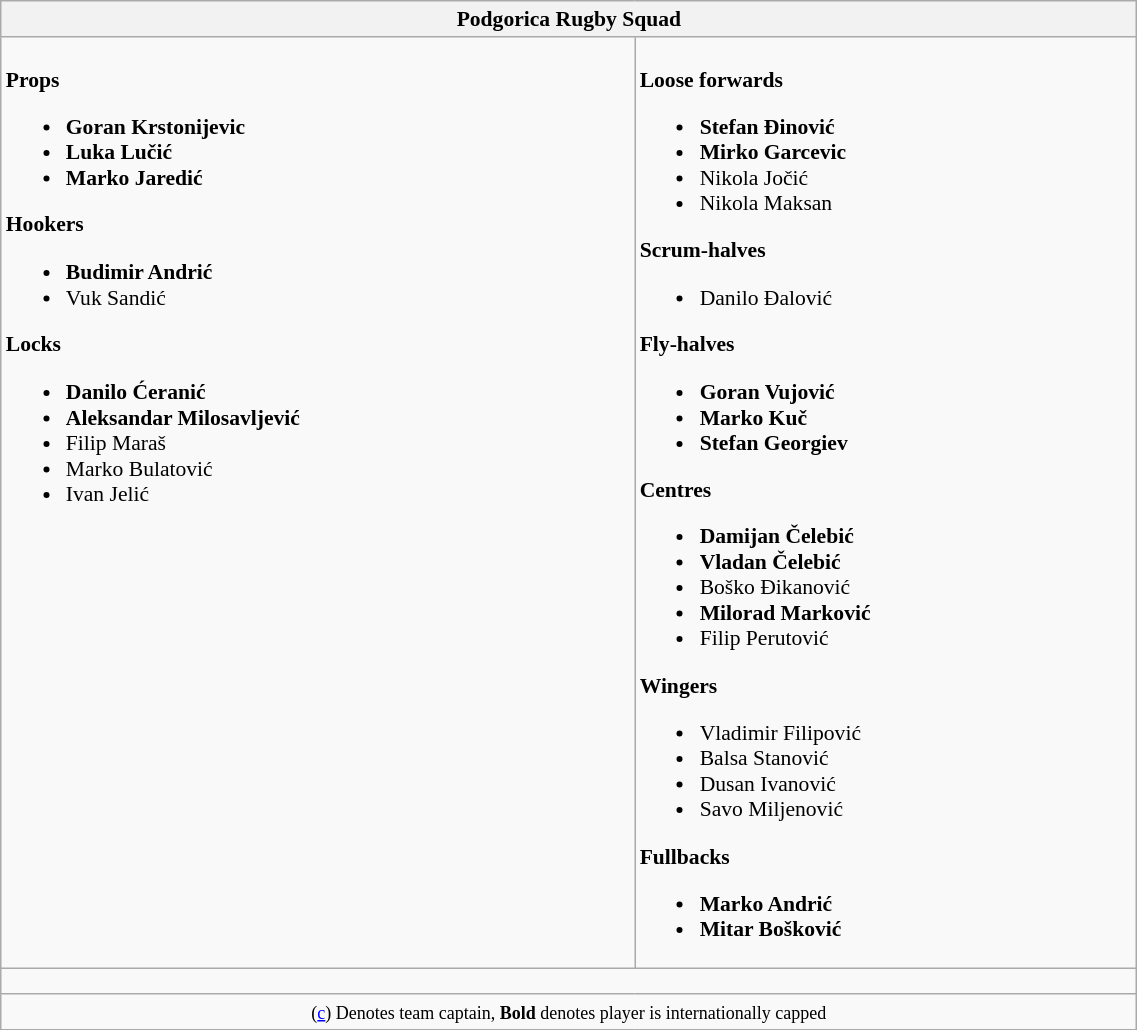<table class="wikitable" style="text-align:left; font-size:90%; width:60%">
<tr>
<th colspan="100%">Podgorica Rugby Squad</th>
</tr>
<tr valign="top">
<td><br><strong>Props</strong><ul><li><strong>Goran Krstonijevic</strong></li><li><strong>Luka Lučić</strong></li><li><strong>Marko Jaredić</strong></li></ul><strong>Hookers</strong><ul><li><strong>Budimir Andrić</strong></li><li>Vuk Sandić</li></ul><strong>Locks</strong><ul><li><strong>Danilo Ćeranić</strong></li><li><strong>Aleksandar Milosavljević</strong></li><li>Filip Maraš</li><li>Marko Bulatović</li><li>Ivan Jelić</li></ul></td>
<td><br><strong>Loose forwards</strong><ul><li><strong>Stefan Đinović</strong></li><li><strong>Mirko Garcevic</strong></li><li>Nikola Jočić</li><li>Nikola Maksan</li></ul><strong>Scrum-halves</strong><ul><li>Danilo Đalović</li></ul><strong>Fly-halves</strong><ul><li><strong>Goran Vujović</strong></li><li><strong>Marko Kuč</strong></li><li><strong>Stefan Georgiev</strong></li></ul><strong>Centres</strong><ul><li><strong>Damijan Čelebić</strong></li><li><strong>Vladan Čelebić</strong></li><li>Boško Đikanović</li><li><strong>Milorad Marković</strong></li><li>Filip Perutović</li></ul><strong>Wingers</strong><ul><li>Vladimir Filipović</li><li>Balsa Stanović</li><li>Dusan Ivanović</li><li>Savo Miljenović</li></ul><strong>Fullbacks</strong><ul><li><strong>Marko Andrić</strong></li><li><strong>Mitar Bošković</strong></li></ul></td>
</tr>
<tr>
<td colspan="100%" style="height: 10px;"></td>
</tr>
<tr>
<td colspan="100%" style="text-align:center;"><small> (<a href='#'>c</a>) Denotes team captain, <strong>Bold</strong> denotes player is internationally capped</small></td>
</tr>
</table>
